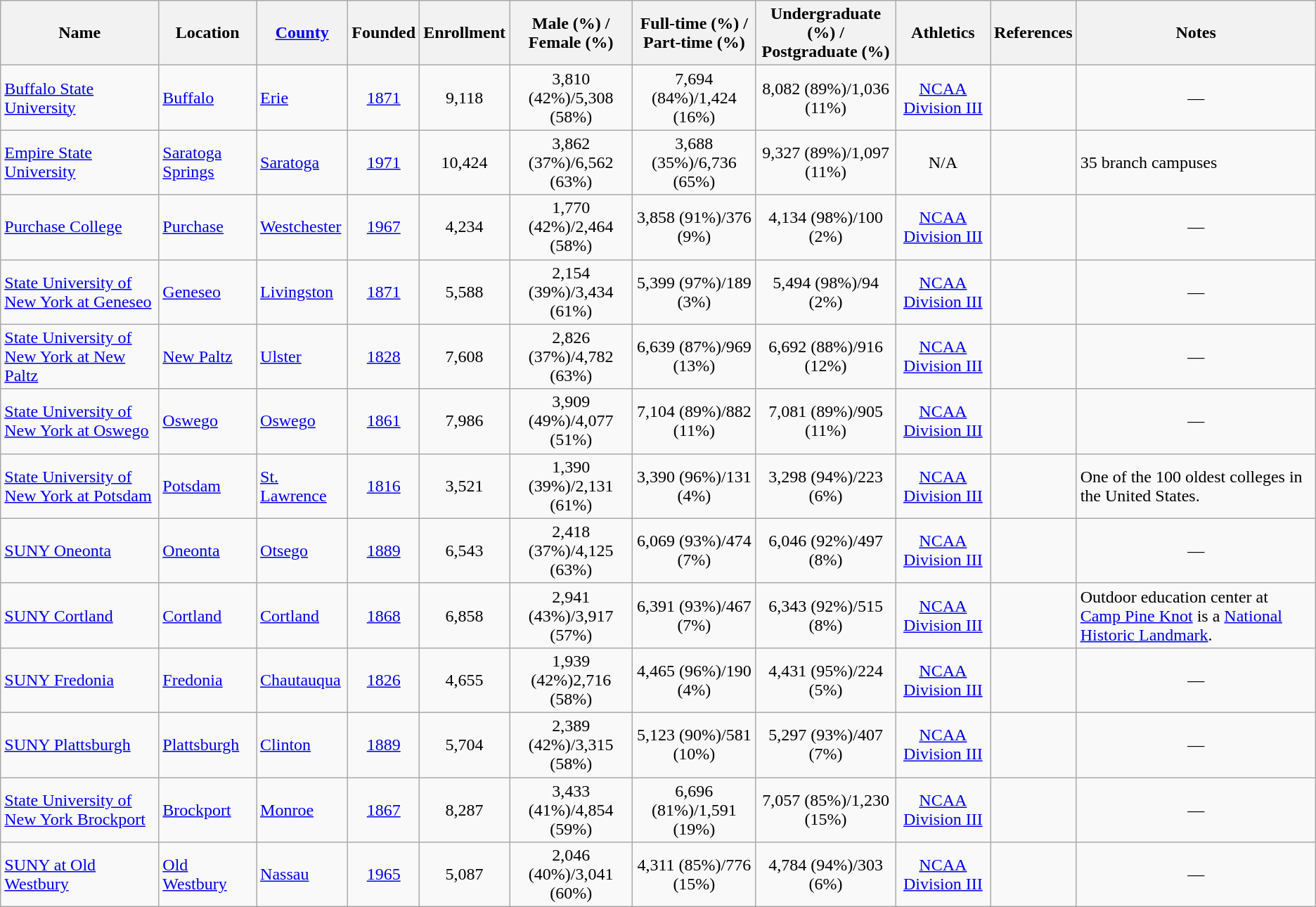<table class="wikitable sortable">
<tr>
<th>Name</th>
<th>Location</th>
<th><a href='#'>County</a></th>
<th>Founded</th>
<th>Enrollment</th>
<th>Male (%) /<br>Female (%)</th>
<th>Full-time (%) /<br>Part-time (%)</th>
<th>Undergraduate (%) /<br>Postgraduate (%)</th>
<th>Athletics</th>
<th class="unsortable">References</th>
<th>Notes</th>
</tr>
<tr>
<td><a href='#'>Buffalo State University</a></td>
<td><a href='#'>Buffalo</a></td>
<td><a href='#'>Erie</a></td>
<td style="text-align:center;"><a href='#'>1871</a></td>
<td style="text-align:center;">9,118</td>
<td style="text-align:center;">3,810 (42%)/5,308 (58%)</td>
<td style="text-align:center;">7,694 (84%)/1,424 (16%)</td>
<td style="text-align:center;">8,082 (89%)/1,036 (11%)</td>
<td style="text-align:center;"><a href='#'>NCAA Division III</a></td>
<td></td>
<td style="text-align:center;">—</td>
</tr>
<tr>
<td><a href='#'>Empire State University</a></td>
<td><a href='#'>Saratoga Springs</a></td>
<td><a href='#'>Saratoga</a></td>
<td style="text-align:center;"><a href='#'>1971</a></td>
<td style="text-align:center;">10,424</td>
<td style="text-align:center;">3,862 (37%)/6,562 (63%)</td>
<td style="text-align:center;">3,688 (35%)/6,736 (65%)</td>
<td style="text-align:center;">9,327 (89%)/1,097 (11%)</td>
<td style="text-align:center;">N/A</td>
<td></td>
<td>35 branch campuses</td>
</tr>
<tr>
<td><a href='#'>Purchase College</a></td>
<td><a href='#'>Purchase</a></td>
<td><a href='#'>Westchester</a></td>
<td style="text-align:center;"><a href='#'>1967</a></td>
<td style="text-align:center;">4,234</td>
<td style="text-align:center;">1,770 (42%)/2,464 (58%)</td>
<td style="text-align:center;">3,858 (91%)/376 (9%)</td>
<td style="text-align:center;">4,134 (98%)/100 (2%)</td>
<td style="text-align:center;"><a href='#'>NCAA Division III</a></td>
<td></td>
<td style="text-align:center;">—</td>
</tr>
<tr>
<td><a href='#'>State University of New York at Geneseo</a></td>
<td><a href='#'>Geneseo</a></td>
<td><a href='#'>Livingston</a></td>
<td style="text-align:center;"><a href='#'>1871</a></td>
<td style="text-align:center;">5,588</td>
<td style="text-align:center;">2,154 (39%)/3,434 (61%)</td>
<td style="text-align:center;">5,399 (97%)/189 (3%)</td>
<td style="text-align:center;">5,494 (98%)/94 (2%)</td>
<td style="text-align:center;"><a href='#'>NCAA Division III</a></td>
<td></td>
<td style="text-align:center;">—</td>
</tr>
<tr>
<td><a href='#'>State University of New York at New Paltz</a></td>
<td><a href='#'>New Paltz</a></td>
<td><a href='#'>Ulster</a></td>
<td style="text-align:center;"><a href='#'>1828</a></td>
<td style="text-align:center;">7,608</td>
<td style="text-align:center;">2,826 (37%)/4,782 (63%)</td>
<td style="text-align:center;">6,639 (87%)/969 (13%)</td>
<td style="text-align:center;">6,692 (88%)/916 (12%)</td>
<td style="text-align:center;"><a href='#'>NCAA Division III</a></td>
<td></td>
<td style="text-align:center;">—</td>
</tr>
<tr>
<td><a href='#'>State University of New York at Oswego</a></td>
<td><a href='#'>Oswego</a></td>
<td><a href='#'>Oswego</a></td>
<td style="text-align:center;"><a href='#'>1861</a></td>
<td style="text-align:center;">7,986</td>
<td style="text-align:center;">3,909 (49%)/4,077 (51%)</td>
<td style="text-align:center;">7,104 (89%)/882 (11%)</td>
<td style="text-align:center;">7,081 (89%)/905 (11%)</td>
<td style="text-align:center;"><a href='#'>NCAA Division III</a></td>
<td></td>
<td style="text-align:center;">—</td>
</tr>
<tr>
<td><a href='#'>State University of New York at Potsdam</a></td>
<td><a href='#'>Potsdam</a></td>
<td><a href='#'>St. Lawrence</a></td>
<td style="text-align:center;"><a href='#'>1816</a></td>
<td style="text-align:center;">3,521</td>
<td style="text-align:center;">1,390 (39%)/2,131 (61%)</td>
<td style="text-align:center;">3,390 (96%)/131 (4%)</td>
<td style="text-align:center;">3,298 (94%)/223 (6%)</td>
<td style="text-align:center;"><a href='#'>NCAA Division III</a></td>
<td></td>
<td>One of the 100 oldest colleges in the United States.</td>
</tr>
<tr>
<td><a href='#'>SUNY Oneonta</a></td>
<td><a href='#'>Oneonta</a></td>
<td><a href='#'>Otsego</a></td>
<td style="text-align:center;"><a href='#'>1889</a></td>
<td style="text-align:center;">6,543</td>
<td style="text-align:center;">2,418 (37%)/4,125 (63%)</td>
<td style="text-align:center;">6,069 (93%)/474 (7%)</td>
<td style="text-align:center;">6,046 (92%)/497 (8%)</td>
<td style="text-align:center;"><a href='#'>NCAA Division III</a></td>
<td></td>
<td style="text-align:center;">—</td>
</tr>
<tr>
<td><a href='#'>SUNY Cortland</a></td>
<td><a href='#'>Cortland</a></td>
<td><a href='#'>Cortland</a></td>
<td style="text-align:center;"><a href='#'>1868</a></td>
<td style="text-align:center;">6,858</td>
<td style="text-align:center;">2,941 (43%)/3,917 (57%)</td>
<td style="text-align:center;">6,391 (93%)/467 (7%)</td>
<td style="text-align:center;">6,343 (92%)/515 (8%)</td>
<td style="text-align:center;"><a href='#'>NCAA Division III</a></td>
<td></td>
<td>Outdoor education center at <a href='#'>Camp Pine Knot</a> is a <a href='#'>National Historic Landmark</a>.</td>
</tr>
<tr>
<td><a href='#'>SUNY Fredonia</a></td>
<td><a href='#'>Fredonia</a></td>
<td><a href='#'>Chautauqua</a></td>
<td style="text-align:center;"><a href='#'>1826</a></td>
<td style="text-align:center;">4,655</td>
<td style="text-align:center;">1,939 (42%)2,716 (58%)</td>
<td style="text-align:center;">4,465 (96%)/190 (4%)</td>
<td style="text-align:center;">4,431 (95%)/224 (5%)</td>
<td style="text-align:center;"><a href='#'>NCAA Division III</a></td>
<td></td>
<td style="text-align:center;">—</td>
</tr>
<tr>
<td><a href='#'>SUNY Plattsburgh</a></td>
<td><a href='#'>Plattsburgh</a></td>
<td><a href='#'>Clinton</a></td>
<td style="text-align:center;"><a href='#'>1889</a></td>
<td style="text-align:center;">5,704</td>
<td style="text-align:center;">2,389 (42%)/3,315 (58%)</td>
<td style="text-align:center;">5,123 (90%)/581 (10%)</td>
<td style="text-align:center;">5,297 (93%)/407 (7%)</td>
<td style="text-align:center;"><a href='#'>NCAA Division III</a></td>
<td></td>
<td style="text-align:center;">—</td>
</tr>
<tr>
<td><a href='#'>State University of New York Brockport</a></td>
<td><a href='#'>Brockport</a></td>
<td><a href='#'>Monroe</a></td>
<td style="text-align:center;"><a href='#'>1867</a></td>
<td style="text-align:center;">8,287</td>
<td style="text-align:center;">3,433 (41%)/4,854 (59%)</td>
<td style="text-align:center;">6,696 (81%)/1,591 (19%)</td>
<td style="text-align:center;">7,057 (85%)/1,230 (15%)</td>
<td style="text-align:center;"><a href='#'>NCAA Division III</a></td>
<td></td>
<td style="text-align:center;">—</td>
</tr>
<tr>
<td><a href='#'>SUNY at Old Westbury</a></td>
<td><a href='#'>Old Westbury</a></td>
<td><a href='#'>Nassau</a></td>
<td style="text-align:center;"><a href='#'>1965</a></td>
<td style="text-align:center;">5,087</td>
<td style="text-align:center;">2,046 (40%)/3,041 (60%)</td>
<td style="text-align:center;">4,311 (85%)/776 (15%)</td>
<td style="text-align:center;">4,784 (94%)/303 (6%)</td>
<td style="text-align:center;"><a href='#'>NCAA Division III</a></td>
<td></td>
<td style="text-align:center;">—</td>
</tr>
</table>
